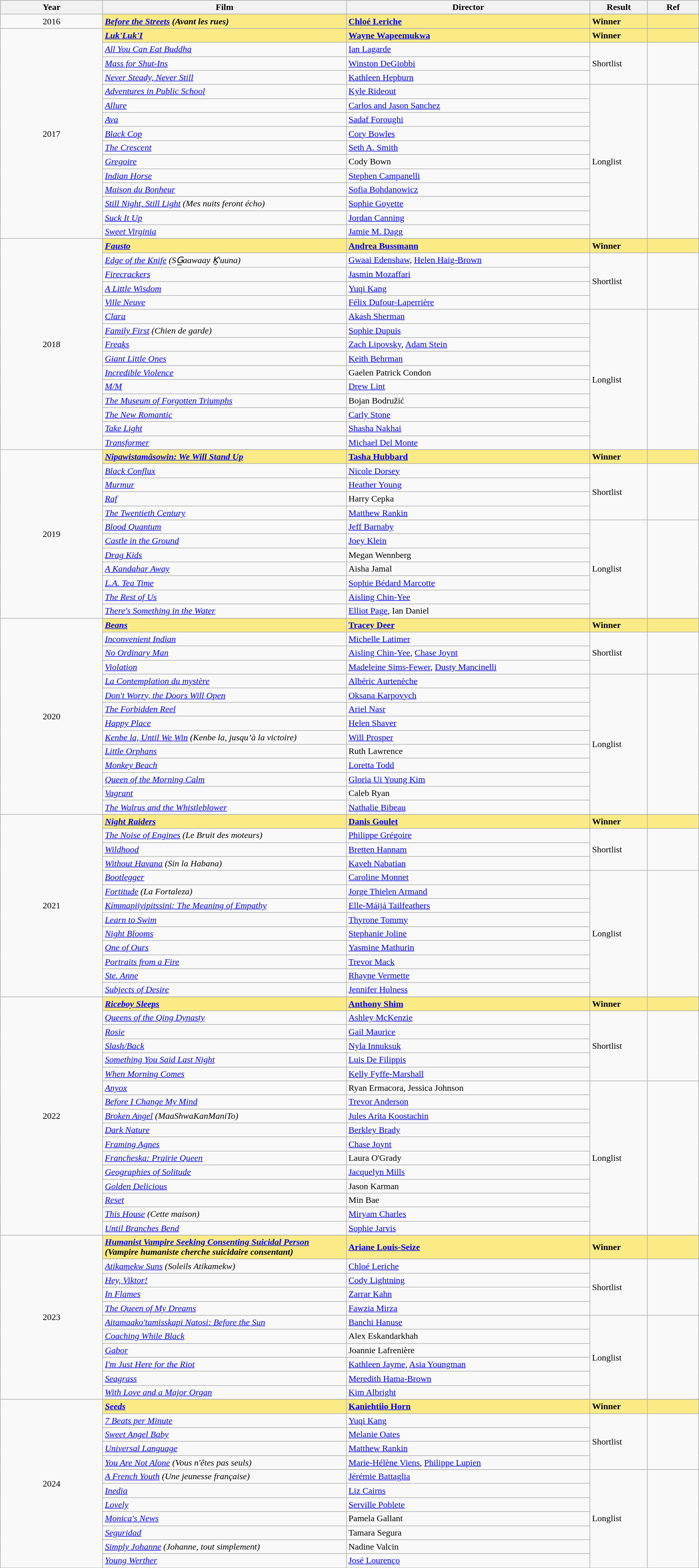<table class="wikitable" style="width:100%;">
<tr style="background:#bebebe;">
<th style="width:8%;">Year</th>
<th style="width:19%;">Film</th>
<th style="width:19%;">Director</th>
<th style="width:4%;">Result</th>
<th style="width:4%;">Ref</th>
</tr>
<tr>
<td rowspan="2" align="center">2016</td>
</tr>
<tr style="background:#FAEB86">
<td><strong><em><a href='#'>Before the Streets</a> (Avant les rues)</em></strong></td>
<td><strong><a href='#'>Chloé Leriche</a></strong></td>
<td><strong>Winner</strong></td>
<td></td>
</tr>
<tr>
<td rowspan="16" align="center">2017</td>
</tr>
<tr style="background:#FAEB86">
<td><strong><em><a href='#'>Luk'Luk'I</a></em></strong></td>
<td><strong><a href='#'>Wayne Wapeemukwa</a></strong></td>
<td><strong>Winner</strong></td>
<td></td>
</tr>
<tr>
<td><em><a href='#'>All You Can Eat Buddha</a></em></td>
<td><a href='#'>Ian Lagarde</a></td>
<td rowspan=3>Shortlist</td>
<td rowspan=3></td>
</tr>
<tr>
<td><em><a href='#'>Mass for Shut-Ins</a></em></td>
<td><a href='#'>Winston DeGiobbi</a></td>
</tr>
<tr>
<td><em><a href='#'>Never Steady, Never Still</a></em></td>
<td><a href='#'>Kathleen Hepburn</a></td>
</tr>
<tr>
<td><em><a href='#'>Adventures in Public School</a></em></td>
<td><a href='#'>Kyle Rideout</a></td>
<td rowspan=11>Longlist</td>
<td rowspan=11></td>
</tr>
<tr>
<td><em><a href='#'>Allure</a></em></td>
<td><a href='#'>Carlos and Jason Sanchez</a></td>
</tr>
<tr>
<td><em><a href='#'>Ava</a></em></td>
<td><a href='#'>Sadaf Foroughi</a></td>
</tr>
<tr>
<td><em><a href='#'>Black Cop</a></em></td>
<td><a href='#'>Cory Bowles</a></td>
</tr>
<tr>
<td><em><a href='#'>The Crescent</a></em></td>
<td><a href='#'>Seth A. Smith</a></td>
</tr>
<tr>
<td><em><a href='#'>Gregoire</a></em></td>
<td>Cody Bown</td>
</tr>
<tr>
<td><em><a href='#'>Indian Horse</a></em></td>
<td><a href='#'>Stephen Campanelli</a></td>
</tr>
<tr>
<td><em><a href='#'>Maison du Bonheur</a></em></td>
<td><a href='#'>Sofia Bohdanowicz</a></td>
</tr>
<tr>
<td><em><a href='#'>Still Night, Still Light</a> (Mes nuits feront écho)</em></td>
<td><a href='#'>Sophie Goyette</a></td>
</tr>
<tr>
<td><em><a href='#'>Suck It Up</a></em></td>
<td><a href='#'>Jordan Canning</a></td>
</tr>
<tr>
<td><em><a href='#'>Sweet Virginia</a></em></td>
<td><a href='#'>Jamie M. Dagg</a></td>
</tr>
<tr>
<td rowspan="16" align="center">2018</td>
</tr>
<tr style="background:#FAEB86">
<td><strong><em><a href='#'>Fausto</a></em></strong></td>
<td><strong><a href='#'>Andrea Bussmann</a></strong></td>
<td><strong>Winner</strong></td>
<td></td>
</tr>
<tr>
<td><em><a href='#'>Edge of the Knife</a> (SG̲aawaay Ḵ'uuna)</em></td>
<td><a href='#'>Gwaai Edenshaw</a>, <a href='#'>Helen Haig-Brown</a></td>
<td rowspan=4>Shortlist</td>
<td rowspan=4></td>
</tr>
<tr>
<td><em><a href='#'>Firecrackers</a></em></td>
<td><a href='#'>Jasmin Mozaffari</a></td>
</tr>
<tr>
<td><em><a href='#'>A Little Wisdom</a></em></td>
<td><a href='#'>Yuqi Kang</a></td>
</tr>
<tr>
<td><em><a href='#'>Ville Neuve</a></em></td>
<td><a href='#'>Félix Dufour-Laperrière</a></td>
</tr>
<tr>
<td><em><a href='#'>Clara</a></em></td>
<td><a href='#'>Akash Sherman</a></td>
<td rowspan=11>Longlist</td>
<td rowspan=11></td>
</tr>
<tr>
<td><em><a href='#'>Family First</a> (Chien de garde)</em></td>
<td><a href='#'>Sophie Dupuis</a></td>
</tr>
<tr>
<td><em><a href='#'>Freaks</a></em></td>
<td><a href='#'>Zach Lipovsky</a>, <a href='#'>Adam Stein</a></td>
</tr>
<tr>
<td><em><a href='#'>Giant Little Ones</a></em></td>
<td><a href='#'>Keith Behrman</a></td>
</tr>
<tr>
<td><em><a href='#'>Incredible Violence</a></em></td>
<td>Gaelen Patrick Condon</td>
</tr>
<tr>
<td><em><a href='#'>M/M</a></em></td>
<td><a href='#'>Drew Lint</a></td>
</tr>
<tr>
<td><em><a href='#'>The Museum of Forgotten Triumphs</a></em></td>
<td>Bojan Bodružić</td>
</tr>
<tr>
<td><em><a href='#'>The New Romantic</a></em></td>
<td><a href='#'>Carly Stone</a></td>
</tr>
<tr>
<td><em><a href='#'>Take Light</a></em></td>
<td><a href='#'>Shasha Nakhai</a></td>
</tr>
<tr>
<td><em><a href='#'>Transformer</a></em></td>
<td><a href='#'>Michael Del Monte</a></td>
</tr>
<tr>
<td rowspan="13" align="center">2019</td>
</tr>
<tr style="background:#FAEB86">
<td><strong><em><a href='#'>Nîpawistamâsowin: We Will Stand Up</a></em></strong></td>
<td><strong><a href='#'>Tasha Hubbard</a></strong></td>
<td><strong>Winner</strong></td>
<td></td>
</tr>
<tr>
<td><em><a href='#'>Black Conflux</a></em></td>
<td><a href='#'>Nicole Dorsey</a></td>
<td rowspan=4>Shortlist</td>
<td rowspan=4></td>
</tr>
<tr>
<td><em><a href='#'>Murmur</a></em></td>
<td><a href='#'>Heather Young</a></td>
</tr>
<tr>
<td><em><a href='#'>Raf</a></em></td>
<td>Harry Cepka</td>
</tr>
<tr>
<td><em><a href='#'>The Twentieth Century</a></em></td>
<td><a href='#'>Matthew Rankin</a></td>
</tr>
<tr>
<td><em><a href='#'>Blood Quantum</a></em></td>
<td><a href='#'>Jeff Barnaby</a></td>
<td rowspan=7>Longlist</td>
<td rowspan=7></td>
</tr>
<tr>
<td><em><a href='#'>Castle in the Ground</a></em></td>
<td><a href='#'>Joey Klein</a></td>
</tr>
<tr>
<td><em><a href='#'>Drag Kids</a></em></td>
<td>Megan Wennberg</td>
</tr>
<tr>
<td><em><a href='#'>A Kandahar Away</a></em></td>
<td>Aisha Jamal</td>
</tr>
<tr>
<td><em><a href='#'>L.A. Tea Time</a></em></td>
<td><a href='#'>Sophie Bédard Marcotte</a></td>
</tr>
<tr>
<td><em><a href='#'>The Rest of Us</a></em></td>
<td><a href='#'>Aisling Chin-Yee</a></td>
</tr>
<tr>
<td><em><a href='#'>There's Something in the Water</a></em></td>
<td><a href='#'>Elliot Page</a>, Ian Daniel</td>
</tr>
<tr>
<td rowspan="15" align="center">2020</td>
</tr>
<tr style="background:#FAEB86">
<td><strong><em><a href='#'>Beans</a></em></strong></td>
<td><strong><a href='#'>Tracey Deer</a></strong></td>
<td><strong>Winner</strong></td>
<td></td>
</tr>
<tr>
<td><em><a href='#'>Inconvenient Indian</a></em></td>
<td><a href='#'>Michelle Latimer</a></td>
<td rowspan=3>Shortlist</td>
<td rowspan=3></td>
</tr>
<tr>
<td><em><a href='#'>No Ordinary Man</a></em></td>
<td><a href='#'>Aisling Chin-Yee</a>, <a href='#'>Chase Joynt</a></td>
</tr>
<tr>
<td><em><a href='#'>Violation</a></em></td>
<td><a href='#'>Madeleine Sims-Fewer</a>, <a href='#'>Dusty Mancinelli</a></td>
</tr>
<tr>
<td><em><a href='#'>La Contemplation du mystère</a></em></td>
<td><a href='#'>Albéric Aurtenèche</a></td>
<td rowspan=10>Longlist</td>
<td rowspan=10></td>
</tr>
<tr>
<td><em><a href='#'>Don't Worry, the Doors Will Open</a></em></td>
<td><a href='#'>Oksana Karpovych</a></td>
</tr>
<tr>
<td><em><a href='#'>The Forbidden Reel</a></em></td>
<td><a href='#'>Ariel Nasr</a></td>
</tr>
<tr>
<td><em><a href='#'>Happy Place</a></em></td>
<td><a href='#'>Helen Shaver</a></td>
</tr>
<tr>
<td><em><a href='#'>Kenbe la, Until We Win</a>  (Kenbe la, jusqu’à la victoire)</em></td>
<td><a href='#'>Will Prosper</a></td>
</tr>
<tr>
<td><em><a href='#'>Little Orphans</a></em></td>
<td>Ruth Lawrence</td>
</tr>
<tr>
<td><em><a href='#'>Monkey Beach</a></em></td>
<td><a href='#'>Loretta Todd</a></td>
</tr>
<tr>
<td><em><a href='#'>Queen of the Morning Calm</a></em></td>
<td><a href='#'>Gloria Ui Young Kim</a></td>
</tr>
<tr>
<td><em><a href='#'>Vagrant</a></em></td>
<td>Caleb Ryan</td>
</tr>
<tr>
<td><em><a href='#'>The Walrus and the Whistleblower</a></em></td>
<td><a href='#'>Nathalie Bibeau</a></td>
</tr>
<tr>
<td rowspan="14" align="center">2021</td>
</tr>
<tr style="background:#FAEB86">
<td><strong><em><a href='#'>Night Raiders</a></em></strong></td>
<td><strong><a href='#'>Danis Goulet</a></strong></td>
<td><strong>Winner</strong></td>
<td></td>
</tr>
<tr>
<td><em><a href='#'>The Noise of Engines</a> (Le Bruit des moteurs)</em></td>
<td><a href='#'>Philippe Grégoire</a></td>
<td rowspan=3>Shortlist</td>
<td rowspan=3></td>
</tr>
<tr>
<td><em><a href='#'>Wildhood</a></em></td>
<td><a href='#'>Bretten Hannam</a></td>
</tr>
<tr>
<td><em><a href='#'>Without Havana</a> (Sin la Habana)</em></td>
<td><a href='#'>Kaveh Nabatian</a></td>
</tr>
<tr>
<td><em><a href='#'>Bootlegger</a></em></td>
<td><a href='#'>Caroline Monnet</a></td>
<td rowspan=10>Longlist</td>
<td rowspan=10></td>
</tr>
<tr>
<td><em><a href='#'>Fortitude</a> (La Fortaleza)</em></td>
<td><a href='#'>Jorge Thielen Armand</a></td>
</tr>
<tr>
<td><em><a href='#'>Kímmapiiyipitssini: The Meaning of Empathy</a></em></td>
<td><a href='#'>Elle-Máijá Tailfeathers</a></td>
</tr>
<tr>
<td><em><a href='#'>Learn to Swim</a></em></td>
<td><a href='#'>Thyrone Tommy</a></td>
</tr>
<tr>
<td><em><a href='#'>Night Blooms</a></em></td>
<td><a href='#'>Stephanie Joline</a></td>
</tr>
<tr>
<td><em><a href='#'>One of Ours</a></em></td>
<td><a href='#'>Yasmine Mathurin</a></td>
</tr>
<tr>
<td><em><a href='#'>Portraits from a Fire</a></em></td>
<td><a href='#'>Trevor Mack</a></td>
</tr>
<tr>
<td><em><a href='#'>Ste. Anne</a></em></td>
<td><a href='#'>Rhayne Vermette</a></td>
</tr>
<tr>
<td><em><a href='#'>Subjects of Desire</a></em></td>
<td><a href='#'>Jennifer Holness</a></td>
</tr>
<tr>
<td rowspan="18" align="center">2022</td>
</tr>
<tr style="background:#FAEB86">
<td><strong><em><a href='#'>Riceboy Sleeps</a></em></strong></td>
<td><strong><a href='#'>Anthony Shim</a></strong></td>
<td><strong>Winner</strong></td>
<td></td>
</tr>
<tr>
<td><em><a href='#'>Queens of the Qing Dynasty</a></em></td>
<td><a href='#'>Ashley McKenzie</a></td>
<td rowspan=5>Shortlist</td>
<td rowspan=5></td>
</tr>
<tr>
<td><em><a href='#'>Rosie</a></em></td>
<td><a href='#'>Gail Maurice</a></td>
</tr>
<tr>
<td><em><a href='#'>Slash/Back</a></em></td>
<td><a href='#'>Nyla Innuksuk</a></td>
</tr>
<tr>
<td><em><a href='#'>Something You Said Last Night</a></em></td>
<td><a href='#'>Luis De Filippis</a></td>
</tr>
<tr>
<td><em><a href='#'>When Morning Comes</a></em></td>
<td><a href='#'>Kelly Fyffe-Marshall</a></td>
</tr>
<tr>
<td><em><a href='#'>Anyox</a></em></td>
<td>Ryan Ermacora, Jessica Johnson</td>
<td rowspan=11>Longlist</td>
<td rowspan=11></td>
</tr>
<tr>
<td><em><a href='#'>Before I Change My Mind</a></em></td>
<td><a href='#'>Trevor Anderson</a></td>
</tr>
<tr>
<td><em><a href='#'>Broken Angel</a> (MaaShwaKanManiTo)</em></td>
<td><a href='#'>Jules Arita Koostachin</a></td>
</tr>
<tr>
<td><em><a href='#'>Dark Nature</a></em></td>
<td><a href='#'>Berkley Brady</a></td>
</tr>
<tr>
<td><em><a href='#'>Framing Agnes</a></em></td>
<td><a href='#'>Chase Joynt</a></td>
</tr>
<tr>
<td><em><a href='#'>Francheska: Prairie Queen</a></em></td>
<td>Laura O'Grady</td>
</tr>
<tr>
<td><em><a href='#'>Geographies of Solitude</a></em></td>
<td><a href='#'>Jacquelyn Mills</a></td>
</tr>
<tr>
<td><em><a href='#'>Golden Delicious</a></em></td>
<td>Jason Karman</td>
</tr>
<tr>
<td><em><a href='#'>Reset</a></em></td>
<td>Min Bae</td>
</tr>
<tr>
<td><em><a href='#'>This House</a> (Cette maison)</em></td>
<td><a href='#'>Miryam Charles</a></td>
</tr>
<tr>
<td><em><a href='#'>Until Branches Bend</a></em></td>
<td><a href='#'>Sophie Jarvis</a></td>
</tr>
<tr>
<td rowspan="12" align="center">2023</td>
</tr>
<tr style="background:#FAEB86">
<td><strong><em><a href='#'>Humanist Vampire Seeking Consenting Suicidal Person</a> (Vampire humaniste cherche suicidaire consentant)</em></strong></td>
<td><strong><a href='#'>Ariane Louis-Seize</a></strong></td>
<td><strong>Winner</strong></td>
<td></td>
</tr>
<tr>
<td><em><a href='#'>Atikamekw Suns</a> (Soleils Atikamekw)</em></td>
<td><a href='#'>Chloé Leriche</a></td>
<td rowspan=4>Shortlist</td>
<td rowspan=4></td>
</tr>
<tr>
<td><em><a href='#'>Hey, Viktor!</a></em></td>
<td><a href='#'>Cody Lightning</a></td>
</tr>
<tr>
<td><em><a href='#'>In Flames</a></em></td>
<td><a href='#'>Zarrar Kahn</a></td>
</tr>
<tr>
<td><em><a href='#'>The Queen of My Dreams</a></em></td>
<td><a href='#'>Fawzia Mirza</a></td>
</tr>
<tr>
<td><em><a href='#'>Aitamaako'tamisskapi Natosi: Before the Sun</a></em></td>
<td><a href='#'>Banchi Hanuse</a></td>
<td rowspan=6>Longlist</td>
<td rowspan=6></td>
</tr>
<tr>
<td><em><a href='#'>Coaching While Black</a></em></td>
<td>Alex Eskandarkhah</td>
</tr>
<tr>
<td><em><a href='#'>Gabor</a></em></td>
<td>Joannie Lafrenière</td>
</tr>
<tr>
<td><em><a href='#'>I'm Just Here for the Riot</a></em></td>
<td><a href='#'>Kathleen Jayme</a>, <a href='#'>Asia Youngman</a></td>
</tr>
<tr>
<td><em><a href='#'>Seagrass</a></em></td>
<td><a href='#'>Meredith Hama-Brown</a></td>
</tr>
<tr>
<td><em><a href='#'>With Love and a Major Organ</a></em></td>
<td><a href='#'>Kim Albright</a></td>
</tr>
<tr>
<td rowspan="13" align="center">2024</td>
</tr>
<tr style="background:#FAEB86">
<td><strong><em><a href='#'>Seeds</a></em></strong></td>
<td><strong><a href='#'>Kaniehtiio Horn</a></strong></td>
<td><strong>Winner</strong></td>
<td></td>
</tr>
<tr>
<td><em><a href='#'>7 Beats per Minute</a></em></td>
<td><a href='#'>Yuqi Kang</a></td>
<td rowspan=4>Shortlist</td>
<td rowspan=4></td>
</tr>
<tr>
<td><em><a href='#'>Sweet Angel Baby</a></em></td>
<td><a href='#'>Melanie Oates</a></td>
</tr>
<tr>
<td><em><a href='#'>Universal Language</a></em></td>
<td><a href='#'>Matthew Rankin</a></td>
</tr>
<tr>
<td><em><a href='#'>You Are Not Alone</a> (Vous n'êtes pas seuls)</em></td>
<td><a href='#'>Marie-Hélène Viens</a>, <a href='#'>Philippe Lupien</a></td>
</tr>
<tr>
<td><em><a href='#'>A French Youth</a> (Une jeunesse française)</em></td>
<td><a href='#'>Jérémie Battaglia</a></td>
<td rowspan=7>Longlist</td>
<td rowspan=7></td>
</tr>
<tr>
<td><em><a href='#'>Inedia</a></em></td>
<td><a href='#'>Liz Cairns</a></td>
</tr>
<tr>
<td><em><a href='#'>Lovely</a></em></td>
<td><a href='#'>Serville Poblete</a></td>
</tr>
<tr>
<td><em><a href='#'>Monica's News</a></em></td>
<td>Pamela Gallant</td>
</tr>
<tr>
<td><em><a href='#'>Seguridad</a></em></td>
<td>Tamara Segura</td>
</tr>
<tr>
<td><em><a href='#'>Simply Johanne</a> (Johanne, tout simplement)</em></td>
<td>Nadine Valcin</td>
</tr>
<tr>
<td><em><a href='#'>Young Werther</a></em></td>
<td><a href='#'>José Lourenço</a></td>
</tr>
</table>
